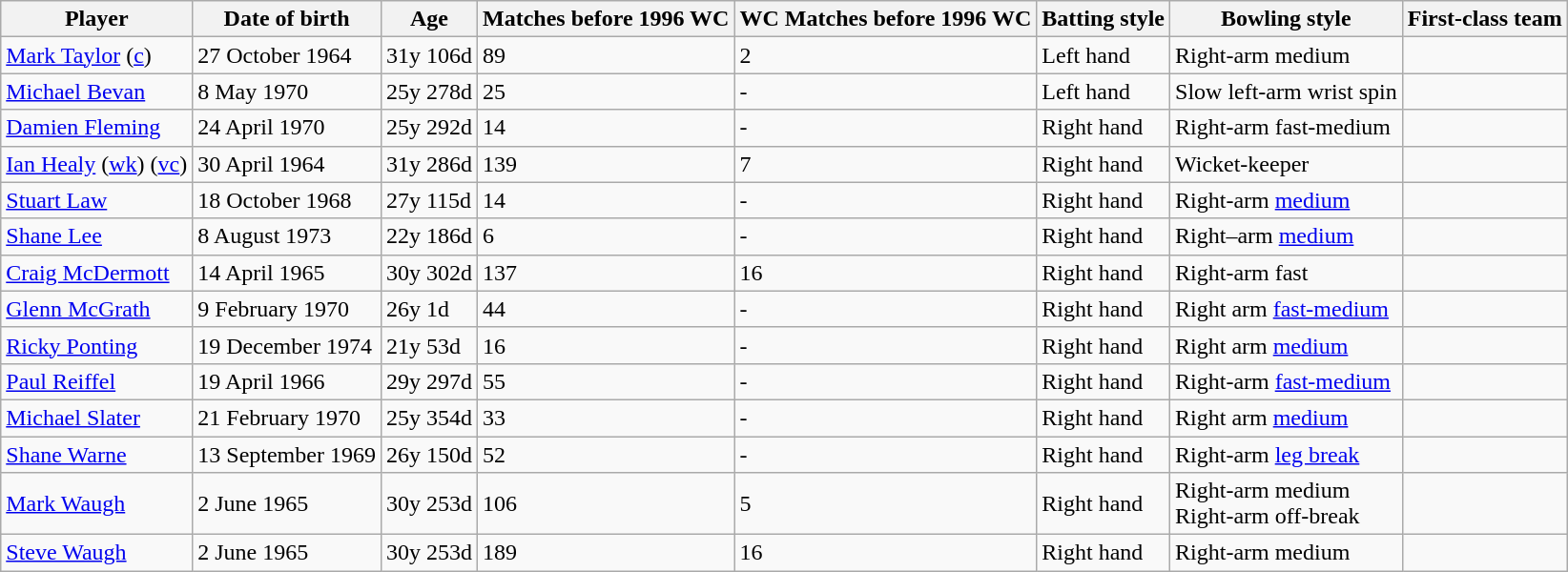<table class="wikitable">
<tr>
<th>Player</th>
<th>Date of birth</th>
<th>Age</th>
<th>Matches before 1996 WC</th>
<th>WC Matches before 1996 WC</th>
<th>Batting style</th>
<th>Bowling style</th>
<th>First-class team</th>
</tr>
<tr>
<td><a href='#'>Mark Taylor</a> (<a href='#'>c</a>)</td>
<td>27 October 1964</td>
<td>31y 106d</td>
<td>89</td>
<td>2</td>
<td>Left hand</td>
<td>Right-arm medium</td>
<td></td>
</tr>
<tr>
<td><a href='#'>Michael Bevan</a></td>
<td>8 May 1970</td>
<td>25y 278d</td>
<td>25</td>
<td>-</td>
<td>Left hand</td>
<td>Slow left-arm wrist spin</td>
<td></td>
</tr>
<tr>
<td><a href='#'>Damien Fleming</a></td>
<td>24 April 1970</td>
<td>25y 292d</td>
<td>14</td>
<td>-</td>
<td>Right hand</td>
<td>Right-arm fast-medium</td>
<td></td>
</tr>
<tr>
<td><a href='#'>Ian Healy</a> (<a href='#'>wk</a>) (<a href='#'>vc</a>)</td>
<td>30 April 1964</td>
<td>31y 286d</td>
<td>139</td>
<td>7</td>
<td>Right hand</td>
<td>Wicket-keeper</td>
<td></td>
</tr>
<tr>
<td><a href='#'>Stuart Law</a></td>
<td>18 October 1968</td>
<td>27y 115d</td>
<td>14</td>
<td>-</td>
<td>Right hand</td>
<td>Right-arm <a href='#'>medium</a></td>
<td></td>
</tr>
<tr>
<td><a href='#'>Shane Lee</a></td>
<td>8 August 1973</td>
<td>22y 186d</td>
<td>6</td>
<td>-</td>
<td>Right hand</td>
<td>Right–arm <a href='#'>medium</a></td>
<td></td>
</tr>
<tr>
<td><a href='#'>Craig McDermott</a></td>
<td>14 April 1965</td>
<td>30y 302d</td>
<td>137</td>
<td>16</td>
<td>Right hand</td>
<td>Right-arm fast</td>
<td></td>
</tr>
<tr>
<td><a href='#'>Glenn McGrath</a></td>
<td>9 February 1970</td>
<td>26y 1d</td>
<td>44</td>
<td>-</td>
<td>Right hand</td>
<td>Right arm <a href='#'>fast-medium</a></td>
<td></td>
</tr>
<tr>
<td><a href='#'>Ricky Ponting</a></td>
<td>19 December 1974</td>
<td>21y 53d</td>
<td>16</td>
<td>-</td>
<td>Right hand</td>
<td>Right arm <a href='#'>medium</a></td>
<td></td>
</tr>
<tr>
<td><a href='#'>Paul Reiffel</a></td>
<td>19 April 1966</td>
<td>29y 297d</td>
<td>55</td>
<td>-</td>
<td>Right hand</td>
<td>Right-arm <a href='#'>fast-medium</a></td>
<td></td>
</tr>
<tr>
<td><a href='#'>Michael Slater</a></td>
<td>21 February 1970</td>
<td>25y 354d</td>
<td>33</td>
<td>-</td>
<td>Right hand</td>
<td>Right arm <a href='#'>medium</a></td>
<td></td>
</tr>
<tr>
<td><a href='#'>Shane Warne</a></td>
<td>13 September 1969</td>
<td>26y 150d</td>
<td>52</td>
<td>-</td>
<td>Right hand</td>
<td>Right-arm <a href='#'>leg break</a></td>
<td></td>
</tr>
<tr>
<td><a href='#'>Mark Waugh</a></td>
<td>2 June 1965</td>
<td>30y 253d</td>
<td>106</td>
<td>5</td>
<td>Right hand</td>
<td>Right-arm medium<br>Right-arm off-break</td>
<td></td>
</tr>
<tr>
<td><a href='#'>Steve Waugh</a></td>
<td>2 June 1965</td>
<td>30y 253d</td>
<td>189</td>
<td>16</td>
<td>Right hand</td>
<td>Right-arm medium</td>
<td></td>
</tr>
</table>
